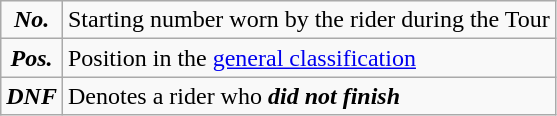<table class="wikitable">
<tr>
<td align=center><strong><em>No.</em></strong></td>
<td>Starting number worn by the rider during the Tour</td>
</tr>
<tr>
<td align=center><strong><em>Pos.</em></strong></td>
<td>Position in the <a href='#'>general classification</a></td>
</tr>
<tr>
<td align=center><strong><em>DNF</em></strong></td>
<td>Denotes a rider who <strong><em>did not finish</em></strong></td>
</tr>
</table>
